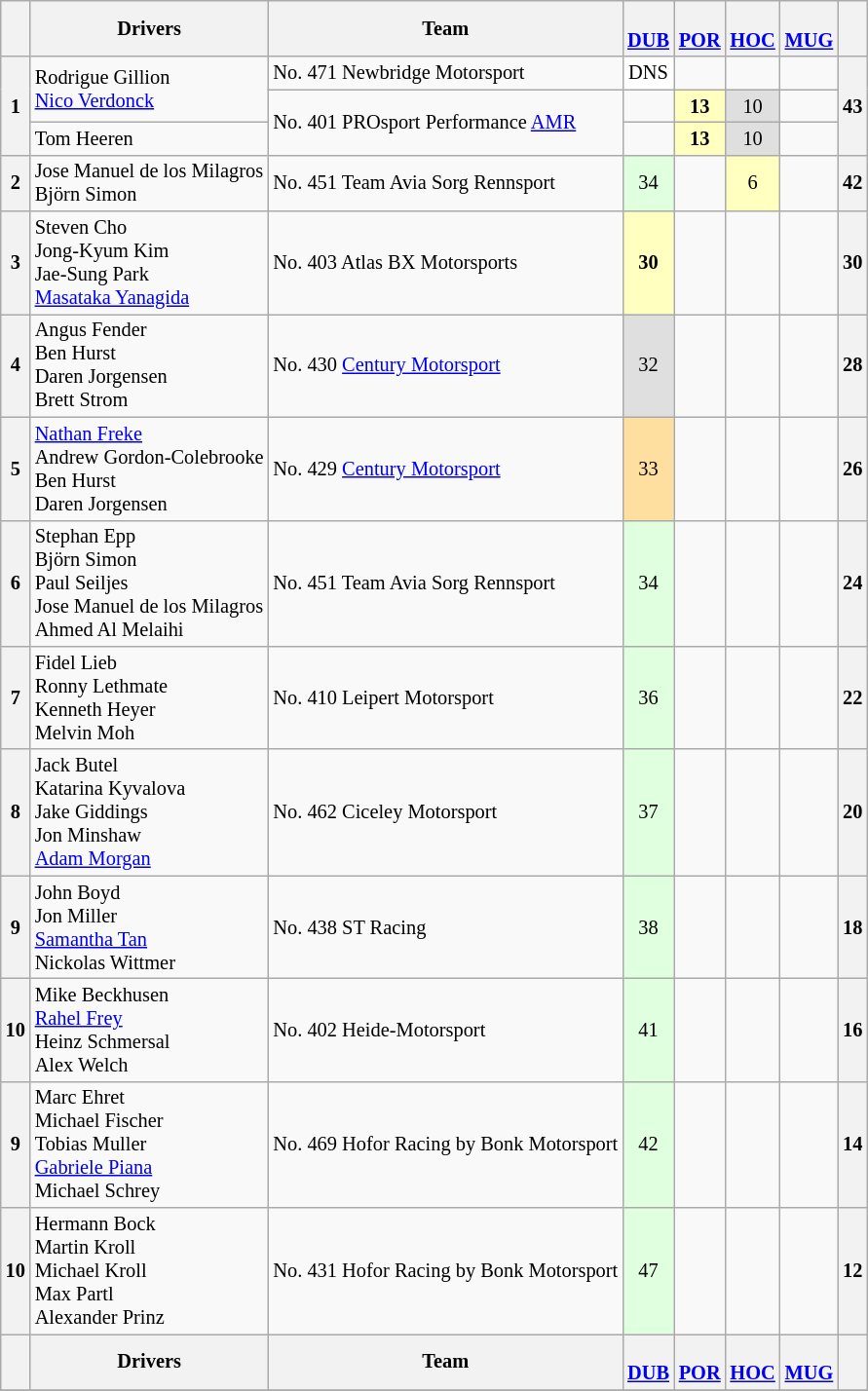<table align=left| class="wikitable" style="font-size: 85%; text-align: center">
<tr valign="top">
<th valign=middle></th>
<th valign=middle>Drivers</th>
<th valign=middle>Team</th>
<th><br><a href='#'>DUB</a></th>
<th><br><a href='#'>POR</a></th>
<th><br><a href='#'>HOC</a></th>
<th><br><a href='#'>MUG</a></th>
<th valign=middle>  </th>
</tr>
<tr>
<th rowspan=3>1</th>
<td rowspan=2 align=left> Rodrigue Gillion<br> <a href='#'>Nico Verdonck</a></td>
<td align=left> No. 471 Newbridge Motorsport</td>
<td style="background:#FFFFFF;">DNS</td>
<td></td>
<td></td>
<td></td>
<th rowspan=3>43</th>
</tr>
<tr>
<td rowspan=2 align=left> No. 401 PROsport Performance <a href='#'>AMR</a></td>
<td></td>
<td style="background:#FFFFBF;"><strong>13</strong></td>
<td style="background:#DFDFDF;">10</td>
<td></td>
</tr>
<tr>
<td align=left> Tom Heeren</td>
<td></td>
<td style="background:#FFFFBF;"><strong>13</strong></td>
<td style="background:#DFDFDF;">10</td>
<td></td>
</tr>
<tr>
<th>2</th>
<td align=left> Jose Manuel de los Milagros<br> Björn Simon</td>
<td align=left> No. 451 Team Avia Sorg Rennsport</td>
<td style="background:#DFFFDF;">34</td>
<td></td>
<td style="background:#FFFFBF;">6</td>
<td></td>
<th>42</th>
</tr>
<tr>
<th>3</th>
<td align=left> Steven Cho<br> Jong-Kyum Kim<br> Jae-Sung Park<br> <a href='#'>Masataka Yanagida</a></td>
<td align=left> No. 403 Atlas BX Motorsports</td>
<td style="background:#FFFFBF;"><strong>30</strong></td>
<td></td>
<td></td>
<td></td>
<th>30</th>
</tr>
<tr>
<th>4</th>
<td align=left> Angus Fender<br> Ben Hurst<br> Daren Jorgensen<br> Brett Strom</td>
<td align=left> No. 430 <a href='#'>Century Motorsport</a></td>
<td style="background:#DFDFDF;">32</td>
<td></td>
<td></td>
<td></td>
<th>28</th>
</tr>
<tr>
<th>5</th>
<td align=left> <a href='#'>Nathan Freke</a><br> Andrew Gordon-Colebrooke<br> Ben Hurst<br> Daren Jorgensen</td>
<td align=left> No. 429 <a href='#'>Century Motorsport</a></td>
<td style="background:#FFDF9F;">33</td>
<td></td>
<td></td>
<td></td>
<th>26</th>
</tr>
<tr>
<th>6</th>
<td align=left> Stephan Epp<br> Björn Simon<br> Paul Seiljes<br> Jose Manuel de los Milagros<br> Ahmed Al Melaihi</td>
<td align=left> No. 451 Team Avia Sorg Rennsport</td>
<td style="background:#DFFFDF;">34</td>
<td></td>
<td></td>
<td></td>
<th>24</th>
</tr>
<tr>
<th>7</th>
<td align=left> Fidel Lieb<br> Ronny Lethmate<br> Kenneth Heyer<br> Melvin Moh</td>
<td align=left> No. 410 Leipert Motorsport</td>
<td style="background:#DFFFDF;">36</td>
<td></td>
<td></td>
<td></td>
<th>22</th>
</tr>
<tr>
<th>8</th>
<td align=left> Jack Butel<br> Katarina Kyvalova<br> Jake Giddings<br> Jon Minshaw<br> <a href='#'>Adam Morgan</a></td>
<td align=left> No. 462 Ciceley Motorsport</td>
<td style="background:#DFFFDF;">37</td>
<td></td>
<td></td>
<td></td>
<th>20</th>
</tr>
<tr>
<th>9</th>
<td align=left> John Boyd<br> Jon Miller<br> <a href='#'>Samantha Tan</a><br> Nickolas Wittmer</td>
<td align=left> No. 438 ST Racing</td>
<td style="background:#DFFFDF;">38</td>
<td></td>
<td></td>
<td></td>
<th>18</th>
</tr>
<tr>
<th>10</th>
<td align=left> Mike Beckhusen<br> <a href='#'>Rahel Frey</a><br> Heinz Schmersal<br> Alex Welch</td>
<td align=left> No. 402 Heide-Motorsport</td>
<td style="background:#DFFFDF;">41</td>
<td></td>
<td></td>
<td></td>
<th>16</th>
</tr>
<tr>
<th>9</th>
<td align=left> Marc Ehret<br> Michael Fischer<br> Tobias Muller<br> <a href='#'>Gabriele Piana</a><br> Michael Schrey</td>
<td align=left> No. 469 Hofor Racing by Bonk Motorsport</td>
<td style="background:#DFFFDF;">42</td>
<td></td>
<td></td>
<td></td>
<th>14</th>
</tr>
<tr>
<th>10</th>
<td align=left> Hermann Bock<br> Martin Kroll<br> Michael Kroll<br> Max Partl<br> Alexander Prinz</td>
<td align=left> No. 431 Hofor Racing by Bonk Motorsport</td>
<td style="background:#DFFFDF;">47</td>
<td></td>
<td></td>
<td></td>
<th>12</th>
</tr>
<tr>
<th valign=middle></th>
<th valign=middle>Drivers</th>
<th valign=middle>Team</th>
<th><br><a href='#'>DUB</a></th>
<th><br><a href='#'>POR</a></th>
<th><br><a href='#'>HOC</a></th>
<th><br><a href='#'>MUG</a></th>
<th valign=middle>  </th>
</tr>
<tr>
</tr>
</table>
